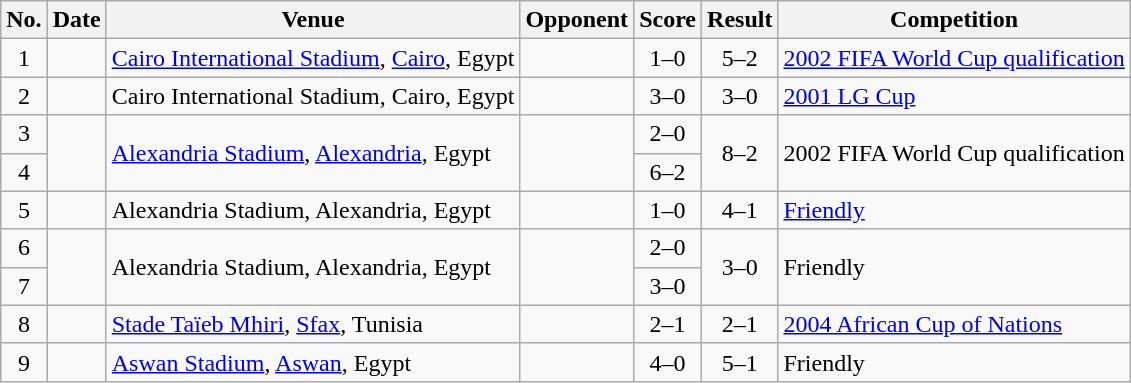<table class="wikitable sortable">
<tr>
<th scope="col">No.</th>
<th scope="col">Date</th>
<th scope="col">Venue</th>
<th scope="col">Opponent</th>
<th scope="col">Score</th>
<th scope="col">Result</th>
<th scope="col">Competition</th>
</tr>
<tr>
<td style="text-align:center">1</td>
<td></td>
<td><a href='#'>Cairo International Stadium</a>, <a href='#'>Cairo</a>, Egypt</td>
<td></td>
<td style="text-align:center">1–0</td>
<td style="text-align:center">5–2</td>
<td><a href='#'>2002 FIFA World Cup qualification</a></td>
</tr>
<tr>
<td style="text-align:center">2</td>
<td></td>
<td>Cairo International Stadium, Cairo, Egypt</td>
<td></td>
<td style="text-align:center">3–0</td>
<td style="text-align:center">3–0</td>
<td><a href='#'>2001 LG Cup</a></td>
</tr>
<tr>
<td style="text-align:center">3</td>
<td rowspan="2"></td>
<td rowspan="2"><a href='#'>Alexandria Stadium</a>, <a href='#'>Alexandria</a>, Egypt</td>
<td rowspan="2"></td>
<td style="text-align:center">2–0</td>
<td rowspan="2" style="text-align:center">8–2</td>
<td rowspan="2">2002 FIFA World Cup qualification</td>
</tr>
<tr>
<td style="text-align:center">4</td>
<td style="text-align:center">6–2</td>
</tr>
<tr>
<td style="text-align:center">5</td>
<td></td>
<td>Alexandria Stadium, Alexandria, Egypt</td>
<td></td>
<td style="text-align:center">1–0</td>
<td style="text-align:center">4–1</td>
<td><a href='#'>Friendly</a></td>
</tr>
<tr>
<td style="text-align:center">6</td>
<td rowspan="2"></td>
<td rowspan="2">Alexandria Stadium, Alexandria, Egypt</td>
<td rowspan="2"></td>
<td style="text-align:center">2–0</td>
<td rowspan="2" style="text-align:center">3–0</td>
<td rowspan="2">Friendly</td>
</tr>
<tr>
<td style="text-align:center">7</td>
<td style="text-align:center">3–0</td>
</tr>
<tr>
<td style="text-align:center">8</td>
<td></td>
<td><a href='#'>Stade Taïeb Mhiri</a>, <a href='#'>Sfax</a>, Tunisia</td>
<td></td>
<td style="text-align:center">2–1</td>
<td style="text-align:center">2–1</td>
<td><a href='#'>2004 African Cup of Nations</a></td>
</tr>
<tr>
<td style="text-align:center">9</td>
<td></td>
<td><a href='#'>Aswan Stadium</a>, <a href='#'>Aswan</a>, Egypt</td>
<td></td>
<td style="text-align:center">4–0</td>
<td style="text-align:center">5–1</td>
<td>Friendly</td>
</tr>
</table>
